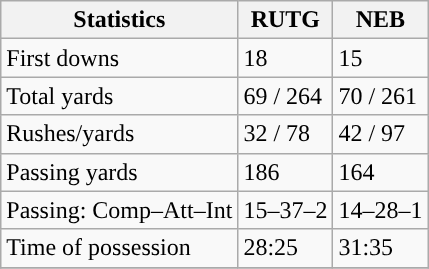<table class="wikitable" style="float: left;">
<tr>
<th>Statistics</th>
<th>RUTG</th>
<th>NEB</th>
</tr>
<tr>
<td>First downs</td>
<td>18</td>
<td>15</td>
</tr>
<tr>
<td>Total yards</td>
<td>69 / 264</td>
<td>70 / 261</td>
</tr>
<tr>
<td>Rushes/yards</td>
<td>32 / 78</td>
<td>42 / 97</td>
</tr>
<tr>
<td>Passing yards</td>
<td>186</td>
<td>164</td>
</tr>
<tr>
<td>Passing: Comp–Att–Int</td>
<td>15–37–2</td>
<td>14–28–1</td>
</tr>
<tr>
<td>Time of possession</td>
<td>28:25</td>
<td>31:35</td>
</tr>
<tr>
</tr>
</table>
